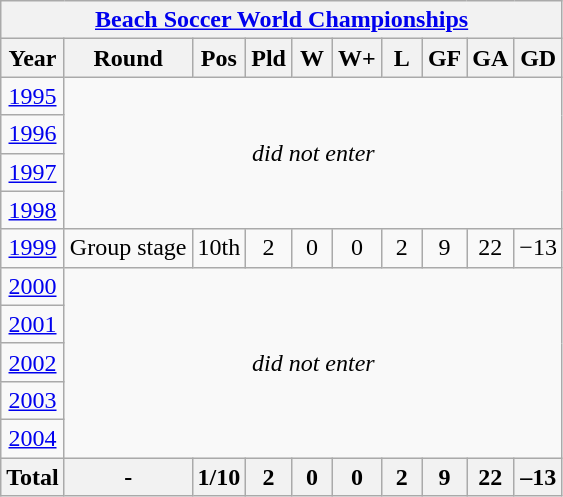<table class="wikitable" style="text-align: center;">
<tr>
<th colspan=10><a href='#'>Beach Soccer World Championships</a></th>
</tr>
<tr>
<th>Year</th>
<th>Round</th>
<th width=20>Pos</th>
<th width=20>Pld</th>
<th width=20>W</th>
<th width=20>W+</th>
<th width=20>L</th>
<th width=20>GF</th>
<th width=20>GA</th>
<th width=20>GD</th>
</tr>
<tr>
<td> <a href='#'>1995</a></td>
<td rowspan=4 colspan=9><em>did not enter</em></td>
</tr>
<tr>
<td> <a href='#'>1996</a></td>
</tr>
<tr>
<td> <a href='#'>1997</a></td>
</tr>
<tr>
<td> <a href='#'>1998</a></td>
</tr>
<tr>
<td> <a href='#'>1999</a></td>
<td>Group stage</td>
<td>10th</td>
<td>2</td>
<td>0</td>
<td>0</td>
<td>2</td>
<td>9</td>
<td>22</td>
<td>−13</td>
</tr>
<tr>
<td> <a href='#'>2000</a></td>
<td rowspan=5 colspan=9><em>did not enter</em></td>
</tr>
<tr>
<td> <a href='#'>2001</a></td>
</tr>
<tr>
<td> <a href='#'>2002</a></td>
</tr>
<tr>
<td> <a href='#'>2003</a></td>
</tr>
<tr>
<td> <a href='#'>2004</a></td>
</tr>
<tr>
<th>Total</th>
<th>-</th>
<th>1/10</th>
<th>2</th>
<th>0</th>
<th>0</th>
<th>2</th>
<th>9</th>
<th>22</th>
<th>–13</th>
</tr>
</table>
